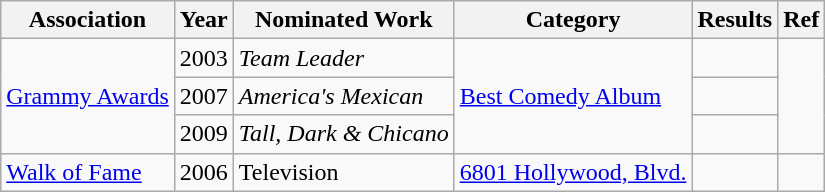<table class="wikitable">
<tr>
<th>Association</th>
<th>Year</th>
<th>Nominated Work</th>
<th>Category</th>
<th>Results</th>
<th>Ref</th>
</tr>
<tr>
<td rowspan="3"><a href='#'>Grammy Awards</a></td>
<td>2003</td>
<td><em>Team Leader</em></td>
<td rowspan="3"><a href='#'>Best Comedy Album</a></td>
<td></td>
<td rowspan="3"></td>
</tr>
<tr>
<td>2007</td>
<td><em>America's Mexican</em></td>
<td></td>
</tr>
<tr>
<td>2009</td>
<td><em>Tall, Dark & Chicano</em></td>
<td></td>
</tr>
<tr>
<td><a href='#'>Walk of Fame</a></td>
<td>2006</td>
<td>Television</td>
<td><a href='#'>6801 Hollywood, Blvd.</a></td>
<td></td>
<td></td>
</tr>
</table>
